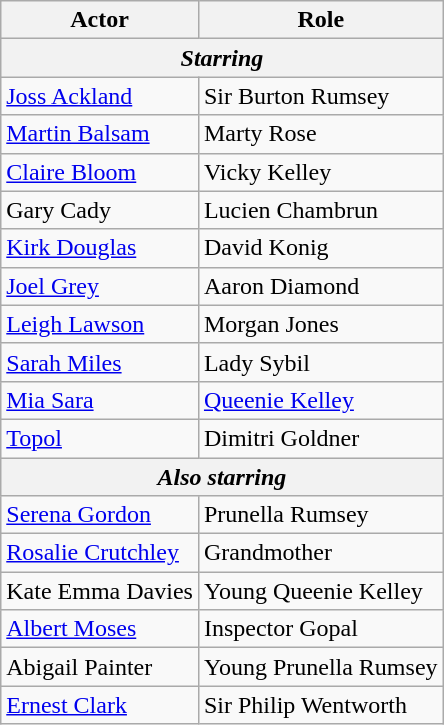<table class="wikitable">
<tr>
<th>Actor</th>
<th>Role</th>
</tr>
<tr>
<th colspan="2"><em>Starring</em></th>
</tr>
<tr>
<td><a href='#'>Joss Ackland</a></td>
<td>Sir Burton Rumsey</td>
</tr>
<tr>
<td><a href='#'>Martin Balsam</a></td>
<td>Marty Rose</td>
</tr>
<tr>
<td><a href='#'>Claire Bloom</a></td>
<td>Vicky Kelley</td>
</tr>
<tr>
<td>Gary Cady</td>
<td>Lucien Chambrun</td>
</tr>
<tr>
<td><a href='#'>Kirk Douglas</a></td>
<td>David Konig</td>
</tr>
<tr>
<td><a href='#'>Joel Grey</a></td>
<td>Aaron Diamond</td>
</tr>
<tr>
<td><a href='#'>Leigh Lawson</a></td>
<td>Morgan Jones</td>
</tr>
<tr>
<td><a href='#'>Sarah Miles</a></td>
<td>Lady Sybil</td>
</tr>
<tr>
<td><a href='#'>Mia Sara</a></td>
<td><a href='#'>Queenie Kelley</a></td>
</tr>
<tr>
<td><a href='#'>Topol</a></td>
<td>Dimitri Goldner</td>
</tr>
<tr>
<th colspan="2"><em>Also starring</em></th>
</tr>
<tr>
<td><a href='#'>Serena Gordon</a></td>
<td>Prunella Rumsey</td>
</tr>
<tr>
<td><a href='#'>Rosalie Crutchley</a></td>
<td>Grandmother</td>
</tr>
<tr>
<td>Kate Emma Davies</td>
<td>Young Queenie Kelley</td>
</tr>
<tr>
<td><a href='#'>Albert Moses</a></td>
<td>Inspector Gopal</td>
</tr>
<tr>
<td>Abigail Painter</td>
<td>Young Prunella Rumsey</td>
</tr>
<tr>
<td><a href='#'>Ernest Clark</a></td>
<td>Sir Philip Wentworth</td>
</tr>
</table>
